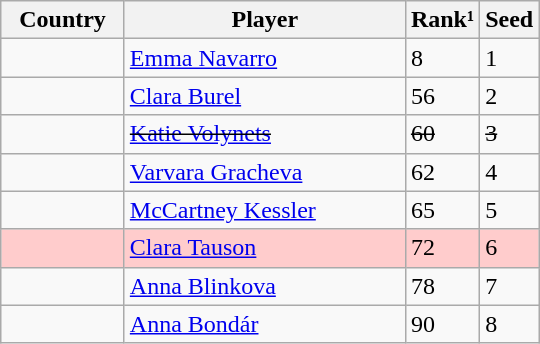<table class="wikitable">
<tr>
<th width="75">Country</th>
<th width="180">Player</th>
<th>Rank¹</th>
<th>Seed</th>
</tr>
<tr>
<td></td>
<td><a href='#'>Emma Navarro</a></td>
<td>8</td>
<td>1</td>
</tr>
<tr>
<td></td>
<td><a href='#'>Clara Burel</a></td>
<td>56</td>
<td>2</td>
</tr>
<tr>
<td><s></s></td>
<td><s><a href='#'>Katie Volynets</a></s></td>
<td><s>60</s></td>
<td><s>3</s></td>
</tr>
<tr>
<td></td>
<td><a href='#'>Varvara Gracheva</a></td>
<td>62</td>
<td>4</td>
</tr>
<tr>
<td></td>
<td><a href='#'>McCartney Kessler</a></td>
<td>65</td>
<td>5</td>
</tr>
<tr bgcolor=#fcc>
<td></td>
<td><a href='#'>Clara Tauson</a></td>
<td>72</td>
<td>6</td>
</tr>
<tr>
<td></td>
<td><a href='#'>Anna Blinkova</a></td>
<td>78</td>
<td>7</td>
</tr>
<tr>
<td></td>
<td><a href='#'>Anna Bondár</a></td>
<td>90</td>
<td>8</td>
</tr>
</table>
